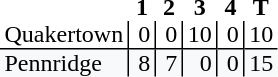<table style="border-collapse: collapse;">
<tr>
<th style="text-align: left;"></th>
<th style="text-align: center; padding: 0px 3px 0px 3px; width:12px;">1</th>
<th style="text-align: center; padding: 0px 3px 0px 3px; width:12px;">2</th>
<th style="text-align: center; padding: 0px 3px 0px 3px; width:12px;">3</th>
<th style="text-align: center; padding: 0px 3px 0px 3px; width:12px;">4</th>
<th style="text-align: center; padding: 0px 3px 0px 3px; width:12px;">T</th>
</tr>
<tr>
<td style="text-align: left; border-bottom: 1px solid black; padding: 0px 3px 0px 3px;">Quakertown</td>
<td style="border-left: 1px solid black; border-bottom: 1px solid black; text-align: right; padding: 0px 3px 0px 3px;">0</td>
<td style="border-left: 1px solid black; border-bottom: 1px solid black; text-align: right; padding: 0px 3px 0px 3px;">0</td>
<td style="border-left: 1px solid black; border-bottom: 1px solid black; text-align: right; padding: 0px 3px 0px 3px;">10</td>
<td style="border-left: 1px solid black; border-bottom: 1px solid black; text-align: right; padding: 0px 3px 0px 3px;">0</td>
<td style="border-left: 1px solid black; border-bottom: 1px solid black; text-align: right; padding: 0px 3px 0px 3px;">10</td>
</tr>
<tr>
<td style="background: #f8f9fa; text-align: left; padding: 0px 3px 0px 3px;">Pennridge</td>
<td style="background: #f8f9fa; border-left: 1px solid black; text-align: right; padding: 0px 3px 0px 3px;">8</td>
<td style="background: #f8f9fa; border-left: 1px solid black; text-align: right; padding: 0px 3px 0px 3px;">7</td>
<td style="background: #f8f9fa; border-left: 1px solid black; text-align: right; padding: 0px 3px 0px 3px;">0</td>
<td style="background: #f8f9fa; border-left: 1px solid black; text-align: right; padding: 0px 3px 0px 3px;">0</td>
<td style="background: #f8f9fa; border-left: 1px solid black; text-align: right; padding: 0px 3px 0px 3px;">15</td>
</tr>
</table>
